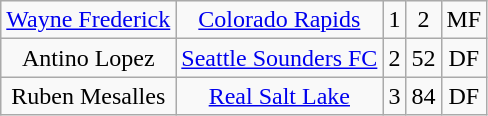<table class="wikitable" style="text-align: center;">
<tr>
<td> <a href='#'>Wayne Frederick</a></td>
<td><a href='#'>Colorado Rapids</a></td>
<td>1</td>
<td>2</td>
<td>MF</td>
</tr>
<tr>
<td> Antino Lopez</td>
<td><a href='#'>Seattle Sounders FC</a></td>
<td>2</td>
<td>52</td>
<td>DF</td>
</tr>
<tr>
<td> Ruben Mesalles</td>
<td><a href='#'>Real Salt Lake</a></td>
<td>3</td>
<td>84</td>
<td>DF</td>
</tr>
</table>
